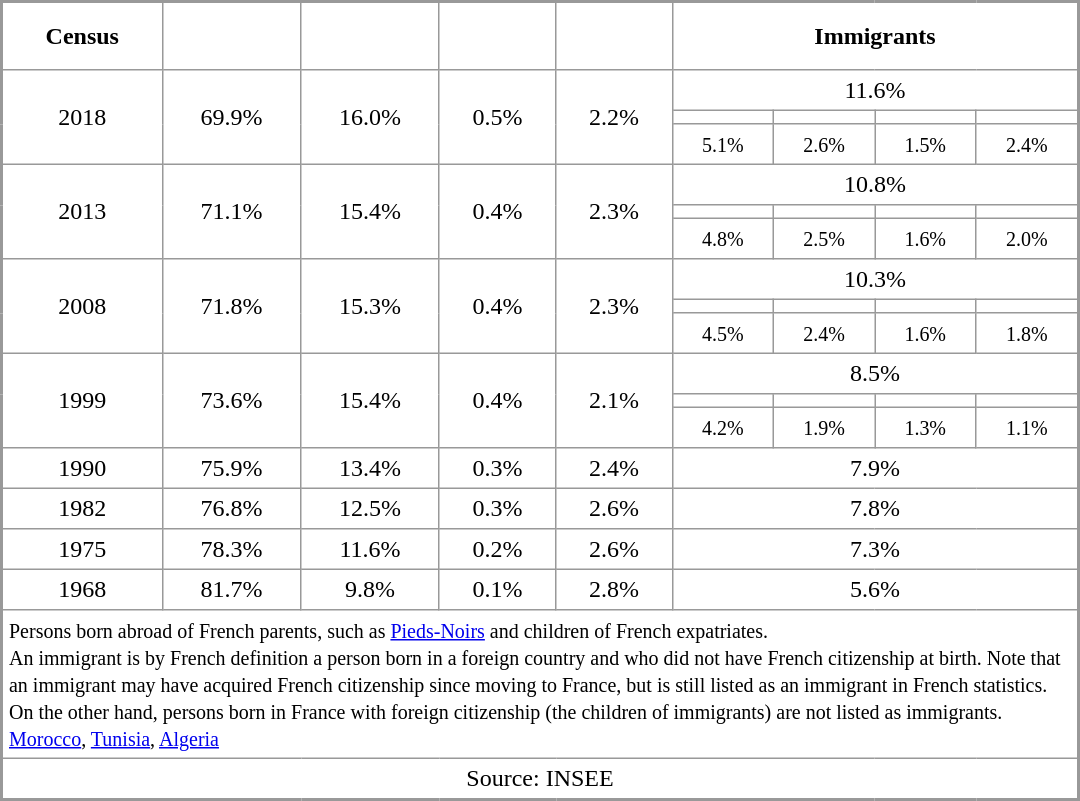<table width="720px" rules="all" cellspacing="0" cellpadding="4" style="border: 2px solid #999">
<tr>
<td align=center><strong>Census</strong></td>
<td align=center><strong></strong></td>
<td align=center><strong><br></strong></td>
<td align=center><strong><br></strong></td>
<td align=center><strong><br><br></strong></td>
<td align=center colspan=4><strong>Immigrants</strong></td>
</tr>
<tr>
<td align=center rowspan=3>2018</td>
<td align=center rowspan=3>69.9%</td>
<td align=center rowspan=3>16.0%</td>
<td align=center rowspan=3>0.5%</td>
<td align=center rowspan=3>2.2%</td>
<td align=center colspan=4>11.6%</td>
</tr>
<tr>
<td align=center><strong><small></small></strong></td>
<td align=center><small><strong></strong></small></td>
<td align=center><strong><small></small></strong></td>
<td align=center><strong><small></small></strong></td>
</tr>
<tr>
<td align=center><small>5.1%</small></td>
<td align=center><small>2.6%</small></td>
<td align=center><small>1.5%</small></td>
<td align=center><small>2.4%</small></td>
</tr>
<tr>
<td align=center rowspan=3>2013</td>
<td align=center rowspan=3>71.1%</td>
<td align=center rowspan=3>15.4%</td>
<td align=center rowspan=3>0.4%</td>
<td align=center rowspan=3>2.3%</td>
<td align=center colspan=4>10.8%</td>
</tr>
<tr>
<td align=center><strong><small></small></strong></td>
<td align=center><small><strong></strong></small></td>
<td align=center><strong><small></small></strong></td>
<td align=center><strong><small></small></strong></td>
</tr>
<tr>
<td align=center><small>4.8%</small></td>
<td align=center><small>2.5%</small></td>
<td align=center><small>1.6%</small></td>
<td align=center><small>2.0%</small></td>
</tr>
<tr>
<td align=center rowspan=3>2008</td>
<td align=center rowspan=3>71.8%</td>
<td align=center rowspan=3>15.3%</td>
<td align=center rowspan=3>0.4%</td>
<td align=center rowspan=3>2.3%</td>
<td align=center colspan=4>10.3%</td>
</tr>
<tr>
<td align=center><strong><small></small></strong></td>
<td align=center><small><strong></strong></small></td>
<td align=center><strong><small></small></strong></td>
<td align=center><strong><small></small></strong></td>
</tr>
<tr>
<td align=center><small>4.5%</small></td>
<td align=center><small>2.4%</small></td>
<td align=center><small>1.6%</small></td>
<td align=center><small>1.8%</small></td>
</tr>
<tr>
<td align=center rowspan=3>1999</td>
<td align=center rowspan=3>73.6%</td>
<td align=center rowspan=3>15.4%</td>
<td align=center rowspan=3>0.4%</td>
<td align=center rowspan=3>2.1%</td>
<td align=center colspan=4>8.5%</td>
</tr>
<tr>
<td align=center><strong><small></small></strong></td>
<td align=center><small><strong></strong></small></td>
<td align=center><strong><small></small></strong></td>
<td align=center><strong><small></small></strong></td>
</tr>
<tr>
<td align=center><small>4.2%</small></td>
<td align=center><small>1.9%</small></td>
<td align=center><small>1.3%</small></td>
<td align=center><small>1.1%</small></td>
</tr>
<tr>
<td align=center>1990</td>
<td align=center>75.9%</td>
<td align=center>13.4%</td>
<td align=center>0.3%</td>
<td align=center>2.4%</td>
<td align=center colspan=4>7.9%</td>
</tr>
<tr>
<td align=center>1982</td>
<td align=center>76.8%</td>
<td align=center>12.5%</td>
<td align=center>0.3%</td>
<td align=center>2.6%</td>
<td align=center colspan=4>7.8%</td>
</tr>
<tr>
<td align=center>1975</td>
<td align=center>78.3%</td>
<td align=center>11.6%</td>
<td align=center>0.2%</td>
<td align=center>2.6%</td>
<td align=center colspan=4>7.3%</td>
</tr>
<tr>
<td align=center>1968</td>
<td align=center>81.7%</td>
<td align=center>9.8%</td>
<td align=center>0.1%</td>
<td align=center>2.8%</td>
<td align=center colspan=4>5.6%</td>
</tr>
<tr>
<td align=left colspan=10><small>Persons born abroad of French parents, such as <a href='#'>Pieds-Noirs</a> and children of French expatriates.</small><br><small>An immigrant is by French definition a person born in a foreign country and who did not have French citizenship at birth. Note that an immigrant may have acquired French citizenship since moving to France, but is still listed as an immigrant in French statistics. On the other hand, persons born in France with foreign citizenship (the children of immigrants) are not listed as immigrants.</small><br><small><a href='#'>Morocco</a>, <a href='#'>Tunisia</a>, <a href='#'>Algeria</a></small></td>
</tr>
<tr>
<td align=center colspan=10>Source: INSEE</td>
</tr>
</table>
